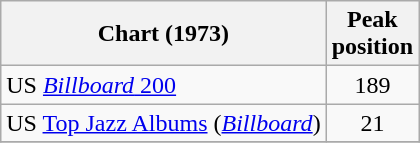<table class="wikitable sortable" border="1">
<tr>
<th>Chart (1973)</th>
<th>Peak<br>position</th>
</tr>
<tr>
<td>US <a href='#'><em>Billboard</em> 200</a></td>
<td align="center">189</td>
</tr>
<tr>
<td>US <a href='#'>Top Jazz Albums</a> (<em><a href='#'>Billboard</a></em>)</td>
<td align="center">21</td>
</tr>
<tr>
</tr>
</table>
